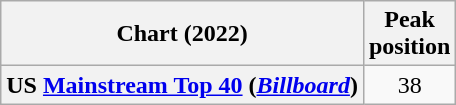<table class="wikitable plainrowheaders" style="text-align:center">
<tr>
<th scope="col">Chart (2022)</th>
<th scope="col">Peak<br>position</th>
</tr>
<tr>
<th scope="row">US <a href='#'>Mainstream Top 40</a> (<em><a href='#'>Billboard</a></em>)</th>
<td>38</td>
</tr>
</table>
